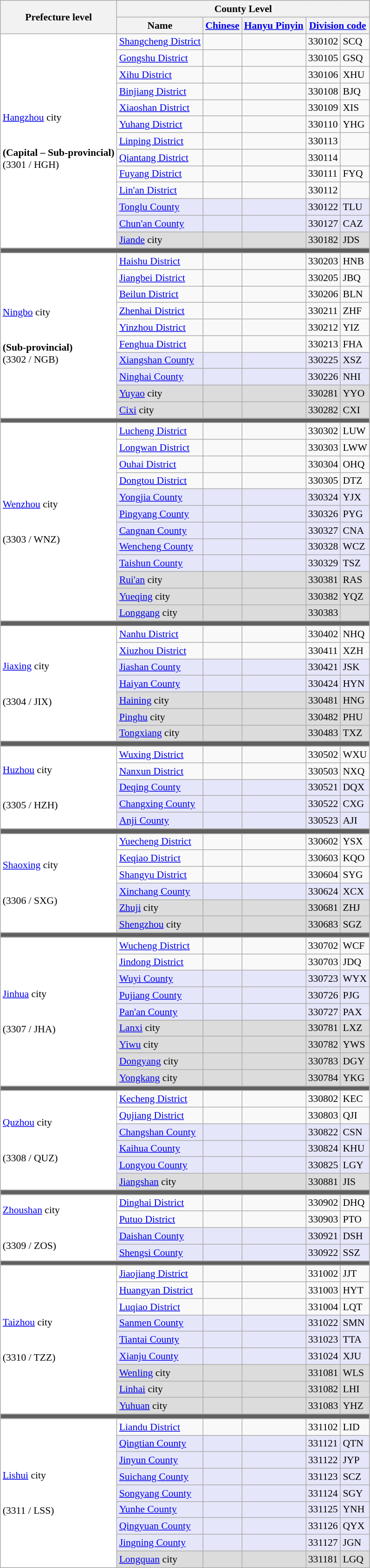<table class="wikitable" style="padding: 24em 0; font-size: 90%;">
<tr>
<th rowspan="2">Prefecture level</th>
<th colspan="5">County Level</th>
</tr>
<tr>
<th>Name</th>
<th><a href='#'>Chinese</a></th>
<th><a href='#'>Hanyu Pinyin</a></th>
<th colspan="2"><a href='#'>Division code</a></th>
</tr>
<tr>
<td bgcolor="#FFFFFF" rowspan="13"><a href='#'>Hangzhou</a> city <br><br><br> <strong>(Capital – Sub-provincial)</strong><br>(3301 / HGH)</td>
<td><a href='#'>Shangcheng District</a></td>
<td></td>
<td></td>
<td>330102</td>
<td>SCQ</td>
</tr>
<tr>
<td><a href='#'>Gongshu District</a></td>
<td></td>
<td></td>
<td>330105</td>
<td>GSQ</td>
</tr>
<tr>
<td><a href='#'>Xihu District</a></td>
<td></td>
<td></td>
<td>330106</td>
<td>XHU</td>
</tr>
<tr>
<td><a href='#'>Binjiang District</a></td>
<td></td>
<td></td>
<td>330108</td>
<td>BJQ</td>
</tr>
<tr>
<td><a href='#'>Xiaoshan District</a></td>
<td></td>
<td></td>
<td>330109</td>
<td>XIS</td>
</tr>
<tr>
<td><a href='#'>Yuhang District</a></td>
<td></td>
<td></td>
<td>330110</td>
<td>YHG</td>
</tr>
<tr>
<td><a href='#'>Linping District</a></td>
<td></td>
<td></td>
<td>330113</td>
<td></td>
</tr>
<tr>
<td><a href='#'>Qiantang District</a></td>
<td></td>
<td></td>
<td>330114</td>
<td></td>
</tr>
<tr>
<td><a href='#'>Fuyang District</a></td>
<td></td>
<td></td>
<td>330111</td>
<td>FYQ</td>
</tr>
<tr>
<td><a href='#'>Lin'an District</a></td>
<td></td>
<td></td>
<td>330112</td>
<td></td>
</tr>
<tr bgcolor="#E6E6FA">
<td><a href='#'>Tonglu County</a></td>
<td></td>
<td></td>
<td>330122</td>
<td>TLU</td>
</tr>
<tr bgcolor="#E6E6FA">
<td><a href='#'>Chun'an County</a></td>
<td></td>
<td></td>
<td>330127</td>
<td>CAZ</td>
</tr>
<tr bgcolor="#DCDCDC">
<td><a href='#'>Jiande</a> city</td>
<td></td>
<td></td>
<td>330182</td>
<td>JDS</td>
</tr>
<tr>
</tr>
<tr style = "background:#606060; height: 2pt">
<td colspan = "6"></td>
</tr>
<tr>
<td bgcolor="#FFFFFF" rowspan="10"><a href='#'>Ningbo</a> city <br><br><br> <strong>(Sub-provincial)</strong><br>(3302 / NGB)</td>
<td><a href='#'>Haishu District</a></td>
<td></td>
<td></td>
<td>330203</td>
<td>HNB</td>
</tr>
<tr>
<td><a href='#'>Jiangbei District</a></td>
<td></td>
<td></td>
<td>330205</td>
<td>JBQ</td>
</tr>
<tr>
<td><a href='#'>Beilun District</a></td>
<td></td>
<td></td>
<td>330206</td>
<td>BLN</td>
</tr>
<tr>
<td><a href='#'>Zhenhai District</a></td>
<td></td>
<td></td>
<td>330211</td>
<td>ZHF</td>
</tr>
<tr>
<td><a href='#'>Yinzhou District</a></td>
<td></td>
<td></td>
<td>330212</td>
<td>YIZ</td>
</tr>
<tr>
<td><a href='#'>Fenghua District</a></td>
<td></td>
<td></td>
<td>330213</td>
<td>FHA</td>
</tr>
<tr bgcolor="#E6E6FA">
<td><a href='#'>Xiangshan County</a></td>
<td></td>
<td></td>
<td>330225</td>
<td>XSZ</td>
</tr>
<tr bgcolor="#E6E6FA">
<td><a href='#'>Ninghai County</a></td>
<td></td>
<td></td>
<td>330226</td>
<td>NHI</td>
</tr>
<tr bgcolor="#DCDCDC">
<td><a href='#'>Yuyao</a> city</td>
<td></td>
<td></td>
<td>330281</td>
<td>YYO</td>
</tr>
<tr bgcolor="#DCDCDC">
<td><a href='#'>Cixi</a> city</td>
<td></td>
<td></td>
<td>330282</td>
<td>CXI</td>
</tr>
<tr>
</tr>
<tr style = "background:#606060; height: 2pt">
<td colspan = "6"></td>
</tr>
<tr>
<td bgcolor="#FFFFFF" rowspan="12"><a href='#'>Wenzhou</a> city <br><br><br>(3303 / WNZ)</td>
<td><a href='#'>Lucheng District</a></td>
<td></td>
<td></td>
<td>330302</td>
<td>LUW</td>
</tr>
<tr>
<td><a href='#'>Longwan District</a></td>
<td></td>
<td></td>
<td>330303</td>
<td>LWW</td>
</tr>
<tr>
<td><a href='#'>Ouhai District</a></td>
<td></td>
<td></td>
<td>330304</td>
<td>OHQ</td>
</tr>
<tr>
<td><a href='#'>Dongtou District</a></td>
<td></td>
<td></td>
<td>330305</td>
<td>DTZ</td>
</tr>
<tr bgcolor="#E6E6FA">
<td><a href='#'>Yongjia County</a></td>
<td></td>
<td></td>
<td>330324</td>
<td>YJX</td>
</tr>
<tr bgcolor="#E6E6FA">
<td><a href='#'>Pingyang County</a></td>
<td></td>
<td></td>
<td>330326</td>
<td>PYG</td>
</tr>
<tr bgcolor="#E6E6FA">
<td><a href='#'>Cangnan County</a></td>
<td></td>
<td></td>
<td>330327</td>
<td>CNA</td>
</tr>
<tr bgcolor="#E6E6FA">
<td><a href='#'>Wencheng County</a></td>
<td></td>
<td></td>
<td>330328</td>
<td>WCZ</td>
</tr>
<tr bgcolor="#E6E6FA">
<td><a href='#'>Taishun County</a></td>
<td></td>
<td></td>
<td>330329</td>
<td>TSZ</td>
</tr>
<tr bgcolor="#DCDCDC">
<td><a href='#'>Rui'an</a> city</td>
<td></td>
<td></td>
<td>330381</td>
<td>RAS</td>
</tr>
<tr bgcolor="#DCDCDC">
<td><a href='#'>Yueqing</a> city</td>
<td></td>
<td></td>
<td>330382</td>
<td>YQZ</td>
</tr>
<tr bgcolor="#DCDCDC">
<td><a href='#'>Longgang</a> city</td>
<td></td>
<td></td>
<td>330383</td>
<td></td>
</tr>
<tr>
</tr>
<tr style = "background:#606060; height: 2pt">
<td colspan = "6"></td>
</tr>
<tr>
<td bgcolor="#FFFFFF" rowspan="7"><a href='#'>Jiaxing</a> city <br><br><br>(3304 / JIX)</td>
<td><a href='#'>Nanhu District</a></td>
<td></td>
<td></td>
<td>330402</td>
<td>NHQ</td>
</tr>
<tr>
<td><a href='#'>Xiuzhou District</a></td>
<td></td>
<td></td>
<td>330411</td>
<td>XZH</td>
</tr>
<tr bgcolor="#E6E6FA">
<td><a href='#'>Jiashan County</a></td>
<td></td>
<td></td>
<td>330421</td>
<td>JSK</td>
</tr>
<tr bgcolor="#E6E6FA">
<td><a href='#'>Haiyan County</a></td>
<td></td>
<td></td>
<td>330424</td>
<td>HYN</td>
</tr>
<tr bgcolor="#DCDCDC">
<td><a href='#'>Haining</a> city</td>
<td></td>
<td></td>
<td>330481</td>
<td>HNG</td>
</tr>
<tr bgcolor="#DCDCDC">
<td><a href='#'>Pinghu</a> city</td>
<td></td>
<td></td>
<td>330482</td>
<td>PHU</td>
</tr>
<tr bgcolor="#DCDCDC">
<td><a href='#'>Tongxiang</a> city</td>
<td></td>
<td></td>
<td>330483</td>
<td>TXZ</td>
</tr>
<tr>
</tr>
<tr style = "background:#606060; height: 2pt">
<td colspan = "6"></td>
</tr>
<tr>
<td bgcolor="#FFFFFF" rowspan="5"><a href='#'>Huzhou</a> city <br><br><br>(3305 / HZH)</td>
<td><a href='#'>Wuxing District</a></td>
<td></td>
<td></td>
<td>330502</td>
<td>WXU</td>
</tr>
<tr>
<td><a href='#'>Nanxun District</a></td>
<td></td>
<td></td>
<td>330503</td>
<td>NXQ</td>
</tr>
<tr bgcolor="#E6E6FA">
<td><a href='#'>Deqing County</a></td>
<td></td>
<td></td>
<td>330521</td>
<td>DQX</td>
</tr>
<tr bgcolor="#E6E6FA">
<td><a href='#'>Changxing County</a></td>
<td></td>
<td></td>
<td>330522</td>
<td>CXG</td>
</tr>
<tr bgcolor="#E6E6FA">
<td><a href='#'>Anji County</a></td>
<td></td>
<td></td>
<td>330523</td>
<td>AJI</td>
</tr>
<tr>
</tr>
<tr style = "background:#606060; height: 2pt">
<td colspan = "6"></td>
</tr>
<tr>
<td bgcolor="#FFFFFF" rowspan="6"><a href='#'>Shaoxing</a> city <br><br><br>(3306 / SXG)</td>
<td><a href='#'>Yuecheng District</a></td>
<td></td>
<td></td>
<td>330602</td>
<td>YSX</td>
</tr>
<tr>
<td><a href='#'>Keqiao District</a></td>
<td></td>
<td></td>
<td>330603</td>
<td>KQO</td>
</tr>
<tr>
<td><a href='#'>Shangyu District</a></td>
<td></td>
<td></td>
<td>330604</td>
<td>SYG</td>
</tr>
<tr bgcolor="#E6E6FA">
<td><a href='#'>Xinchang County</a></td>
<td></td>
<td></td>
<td>330624</td>
<td>XCX</td>
</tr>
<tr bgcolor="#DCDCDC">
<td><a href='#'>Zhuji</a> city</td>
<td></td>
<td></td>
<td>330681</td>
<td>ZHJ</td>
</tr>
<tr bgcolor="#DCDCDC">
<td><a href='#'>Shengzhou</a> city</td>
<td></td>
<td></td>
<td>330683</td>
<td>SGZ</td>
</tr>
<tr>
</tr>
<tr style = "background:#606060; height: 2pt">
<td colspan = "6"></td>
</tr>
<tr>
<td bgcolor="#FFFFFF" rowspan="9"><a href='#'>Jinhua</a> city <br><br><br>(3307 / JHA)</td>
<td><a href='#'>Wucheng District</a></td>
<td></td>
<td></td>
<td>330702</td>
<td>WCF</td>
</tr>
<tr>
<td><a href='#'>Jindong District</a></td>
<td></td>
<td></td>
<td>330703</td>
<td>JDQ</td>
</tr>
<tr bgcolor="#E6E6FA">
<td><a href='#'>Wuyi County</a></td>
<td></td>
<td></td>
<td>330723</td>
<td>WYX</td>
</tr>
<tr bgcolor="#E6E6FA">
<td><a href='#'>Pujiang County</a></td>
<td></td>
<td></td>
<td>330726</td>
<td>PJG</td>
</tr>
<tr bgcolor="#E6E6FA">
<td><a href='#'>Pan'an County</a></td>
<td></td>
<td></td>
<td>330727</td>
<td>PAX</td>
</tr>
<tr bgcolor="#DCDCDC">
<td><a href='#'>Lanxi</a> city</td>
<td></td>
<td></td>
<td>330781</td>
<td>LXZ</td>
</tr>
<tr bgcolor="#DCDCDC">
<td><a href='#'>Yiwu</a> city</td>
<td></td>
<td></td>
<td>330782</td>
<td>YWS</td>
</tr>
<tr bgcolor="#DCDCDC">
<td><a href='#'>Dongyang</a> city</td>
<td></td>
<td></td>
<td>330783</td>
<td>DGY</td>
</tr>
<tr bgcolor="#DCDCDC">
<td><a href='#'>Yongkang</a> city</td>
<td></td>
<td></td>
<td>330784</td>
<td>YKG</td>
</tr>
<tr>
</tr>
<tr style = "background:#606060; height: 2pt">
<td colspan = "6"></td>
</tr>
<tr>
<td bgcolor="#FFFFFF" rowspan="6"><a href='#'>Quzhou</a> city <br><br><br>(3308 / QUZ)</td>
<td><a href='#'>Kecheng District</a></td>
<td></td>
<td></td>
<td>330802</td>
<td>KEC</td>
</tr>
<tr>
<td><a href='#'>Qujiang District</a></td>
<td></td>
<td></td>
<td>330803</td>
<td>QJI</td>
</tr>
<tr bgcolor="#E6E6FA">
<td><a href='#'>Changshan County</a></td>
<td></td>
<td></td>
<td>330822</td>
<td>CSN</td>
</tr>
<tr bgcolor="#E6E6FA">
<td><a href='#'>Kaihua County</a></td>
<td></td>
<td></td>
<td>330824</td>
<td>KHU</td>
</tr>
<tr bgcolor="#E6E6FA">
<td><a href='#'>Longyou County</a></td>
<td></td>
<td></td>
<td>330825</td>
<td>LGY</td>
</tr>
<tr bgcolor="#DCDCDC">
<td><a href='#'>Jiangshan</a> city</td>
<td></td>
<td></td>
<td>330881</td>
<td>JIS</td>
</tr>
<tr>
</tr>
<tr style = "background:#606060; height: 2pt">
<td colspan = "6"></td>
</tr>
<tr>
<td bgcolor="#FFFFFF" rowspan="4"><a href='#'>Zhoushan</a> city <br><br><br>(3309 / ZOS)</td>
<td><a href='#'>Dinghai District</a></td>
<td></td>
<td></td>
<td>330902</td>
<td>DHQ</td>
</tr>
<tr>
<td><a href='#'>Putuo District</a></td>
<td></td>
<td></td>
<td>330903</td>
<td>PTO</td>
</tr>
<tr bgcolor="#E6E6FA">
<td><a href='#'>Daishan County</a></td>
<td></td>
<td></td>
<td>330921</td>
<td>DSH</td>
</tr>
<tr bgcolor="#E6E6FA">
<td><a href='#'>Shengsi County</a></td>
<td></td>
<td></td>
<td>330922</td>
<td>SSZ</td>
</tr>
<tr>
</tr>
<tr style = "background:#606060; height: 2pt">
<td colspan = "6"></td>
</tr>
<tr>
<td bgcolor="#FFFFFF" rowspan="9"><a href='#'>Taizhou</a> city <br><br> <br>(3310 / TZZ)</td>
<td><a href='#'>Jiaojiang District</a></td>
<td></td>
<td></td>
<td>331002</td>
<td>JJT</td>
</tr>
<tr>
<td><a href='#'>Huangyan District</a></td>
<td></td>
<td></td>
<td>331003</td>
<td>HYT</td>
</tr>
<tr>
<td><a href='#'>Luqiao District</a></td>
<td></td>
<td></td>
<td>331004</td>
<td>LQT</td>
</tr>
<tr bgcolor="#E6E6FA">
<td><a href='#'>Sanmen County</a></td>
<td></td>
<td></td>
<td>331022</td>
<td>SMN</td>
</tr>
<tr bgcolor="#E6E6FA">
<td><a href='#'>Tiantai County</a></td>
<td></td>
<td> </td>
<td>331023</td>
<td>TTA</td>
</tr>
<tr bgcolor="#E6E6FA">
<td><a href='#'>Xianju County</a></td>
<td></td>
<td></td>
<td>331024</td>
<td>XJU</td>
</tr>
<tr bgcolor="#DCDCDC">
<td><a href='#'>Wenling</a> city</td>
<td></td>
<td></td>
<td>331081</td>
<td>WLS</td>
</tr>
<tr bgcolor="#DCDCDC">
<td><a href='#'>Linhai</a> city</td>
<td></td>
<td></td>
<td>331082</td>
<td>LHI</td>
</tr>
<tr bgcolor="#DCDCDC">
<td><a href='#'>Yuhuan</a> city</td>
<td></td>
<td></td>
<td>331083</td>
<td>YHZ</td>
</tr>
<tr>
</tr>
<tr style = "background:#606060; height: 2pt">
<td colspan = "6"></td>
</tr>
<tr>
<td bgcolor="#FFFFFF" rowspan="9"><a href='#'>Lishui</a> city <br><br> <br>(3311 / LSS)</td>
<td><a href='#'>Liandu District</a></td>
<td></td>
<td></td>
<td>331102</td>
<td>LID</td>
</tr>
<tr bgcolor="#E6E6FA">
<td><a href='#'>Qingtian County</a></td>
<td></td>
<td></td>
<td>331121</td>
<td>QTN</td>
</tr>
<tr bgcolor="#E6E6FA">
<td><a href='#'>Jinyun County</a></td>
<td></td>
<td></td>
<td>331122</td>
<td>JYP</td>
</tr>
<tr bgcolor="#E6E6FA">
<td><a href='#'>Suichang County</a></td>
<td></td>
<td></td>
<td>331123</td>
<td>SCZ</td>
</tr>
<tr bgcolor="#E6E6FA">
<td><a href='#'>Songyang County</a></td>
<td></td>
<td></td>
<td>331124</td>
<td>SGY</td>
</tr>
<tr bgcolor="#E6E6FA">
<td><a href='#'>Yunhe County</a></td>
<td></td>
<td></td>
<td>331125</td>
<td>YNH</td>
</tr>
<tr bgcolor="#E6E6FA">
<td><a href='#'>Qingyuan County</a></td>
<td></td>
<td></td>
<td>331126</td>
<td>QYX</td>
</tr>
<tr bgcolor="#E6E6FA">
<td><a href='#'>Jingning County</a></td>
<td></td>
<td></td>
<td>331127</td>
<td>JGN</td>
</tr>
<tr bgcolor="#DCDCDC">
<td><a href='#'>Longquan</a> city</td>
<td></td>
<td></td>
<td>331181</td>
<td>LGQ</td>
</tr>
</table>
